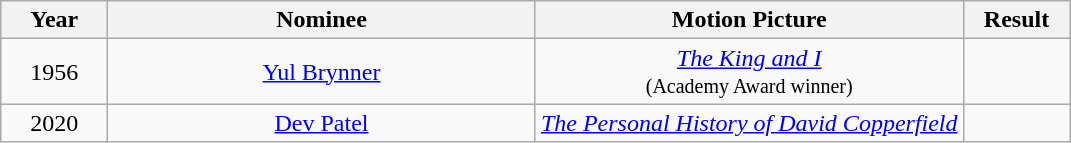<table class="wikitable" style="text-align: center">
<tr>
<th style="width:10%;">Year</th>
<th style="width:40%;">Nominee</th>
<th style="width:40%;">Motion Picture</th>
<th style="width:10%;">Result</th>
</tr>
<tr>
<td>1956</td>
<td><a href='#'>Yul Brynner</a></td>
<td><em><a href='#'>The King and I</a></em><br><small>(Academy Award winner)</small></td>
<td></td>
</tr>
<tr>
<td>2020</td>
<td><a href='#'>Dev Patel</a></td>
<td><em><a href='#'>The Personal History of David Copperfield</a></em></td>
<td></td>
</tr>
</table>
